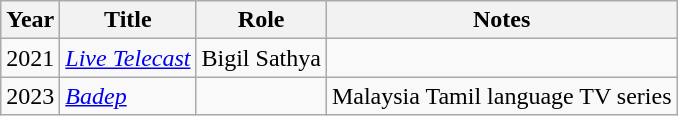<table class="wikitable sortable">
<tr>
<th scope="col">Year</th>
<th scope="col">Title</th>
<th scope="col">Role</th>
<th scope="col" class="unsortable">Notes</th>
</tr>
<tr>
<td>2021</td>
<td><em><a href='#'>Live Telecast</a></em></td>
<td>Bigil Sathya</td>
<td></td>
</tr>
<tr>
<td>2023</td>
<td><em><a href='#'>Badep</a> </em></td>
<td></td>
<td>Malaysia Tamil language TV series</td>
</tr>
</table>
